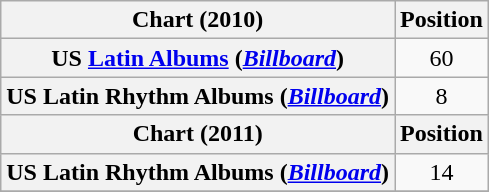<table class="wikitable plainrowheaders " style="text-align:center;">
<tr>
<th scope="col">Chart (2010)</th>
<th scope="col">Position</th>
</tr>
<tr>
<th scope="row">US <a href='#'>Latin Albums</a> (<em><a href='#'>Billboard</a></em>)</th>
<td>60</td>
</tr>
<tr>
<th scope="row">US Latin Rhythm Albums (<em><a href='#'>Billboard</a></em>)</th>
<td>8</td>
</tr>
<tr>
<th scope="col">Chart (2011)</th>
<th scope="col">Position</th>
</tr>
<tr>
<th scope="row">US Latin Rhythm Albums (<em><a href='#'>Billboard</a></em>)</th>
<td>14</td>
</tr>
<tr>
</tr>
</table>
